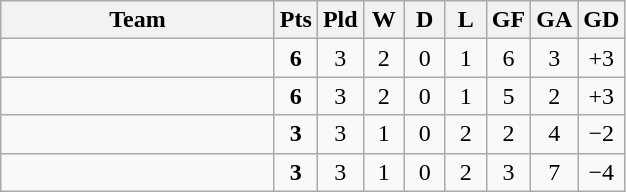<table class="wikitable" style="text-align:center;">
<tr>
<th width=175>Team</th>
<th width=20 abbr="Points">Pts</th>
<th width=20 abbr="Played">Pld</th>
<th width=20 abbr="Won">W</th>
<th width=20 abbr="Drawn">D</th>
<th width=20 abbr="Lost">L</th>
<th width=20 abbr="Goals for">GF</th>
<th width=20 abbr="Goals against">GA</th>
<th width=20 abbr="Goal difference">GD</th>
</tr>
<tr>
<td style="text-align:left;"></td>
<td><strong>6</strong></td>
<td>3</td>
<td>2</td>
<td>0</td>
<td>1</td>
<td>6</td>
<td>3</td>
<td>+3</td>
</tr>
<tr>
<td style="text-align:left;"></td>
<td><strong>6</strong></td>
<td>3</td>
<td>2</td>
<td>0</td>
<td>1</td>
<td>5</td>
<td>2</td>
<td>+3</td>
</tr>
<tr>
<td style="text-align:left;"></td>
<td><strong>3</strong></td>
<td>3</td>
<td>1</td>
<td>0</td>
<td>2</td>
<td>2</td>
<td>4</td>
<td>−2</td>
</tr>
<tr>
<td style="text-align:left;"></td>
<td><strong>3</strong></td>
<td>3</td>
<td>1</td>
<td>0</td>
<td>2</td>
<td>3</td>
<td>7</td>
<td>−4</td>
</tr>
</table>
